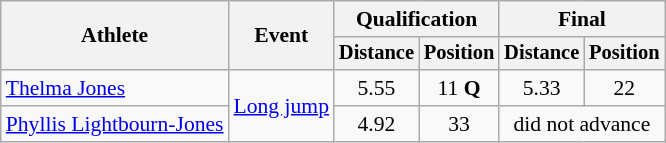<table class=wikitable style="font-size:90%">
<tr>
<th rowspan="2">Athlete</th>
<th rowspan="2">Event</th>
<th colspan="2">Qualification</th>
<th colspan="2">Final</th>
</tr>
<tr style="font-size:95%">
<th>Distance</th>
<th>Position</th>
<th>Distance</th>
<th>Position</th>
</tr>
<tr align=center>
<td align=left><a href='#'>Thelma Jones</a></td>
<td align=left rowspan=2><a href='#'>Long jump</a></td>
<td>5.55</td>
<td>11 <strong>Q</strong></td>
<td>5.33</td>
<td>22</td>
</tr>
<tr align=center>
<td align=left><a href='#'>Phyllis Lightbourn-Jones</a></td>
<td>4.92</td>
<td>33</td>
<td colspan=2>did not advance</td>
</tr>
</table>
